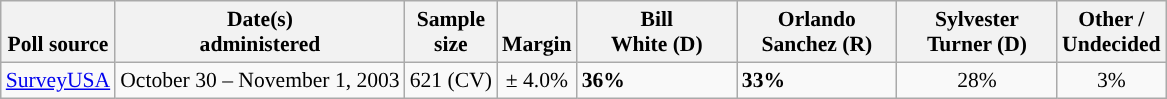<table class="wikitable" style="font-size:90%">
<tr valign=bottom>
<th>Poll source</th>
<th>Date(s)<br>administered</th>
<th>Sample<br>size</th>
<th>Margin<br></th>
<th style="width:100px;">Bill<br>White (D)</th>
<th style="width:100px;">Orlando<br>Sanchez (R)</th>
<th style="width:100px;">Sylvester<br>Turner (D)</th>
<th>Other /<br>Undecided</th>
</tr>
<tr>
<td><a href='#'>SurveyUSA</a></td>
<td align=center>October 30 – November 1, 2003</td>
<td align=center>621 (CV)</td>
<td align=center>± 4.0%</td>
<td><strong>36%</strong></td>
<td><strong>33%</strong></td>
<td align=center>28%</td>
<td align=center>3%</td>
</tr>
</table>
